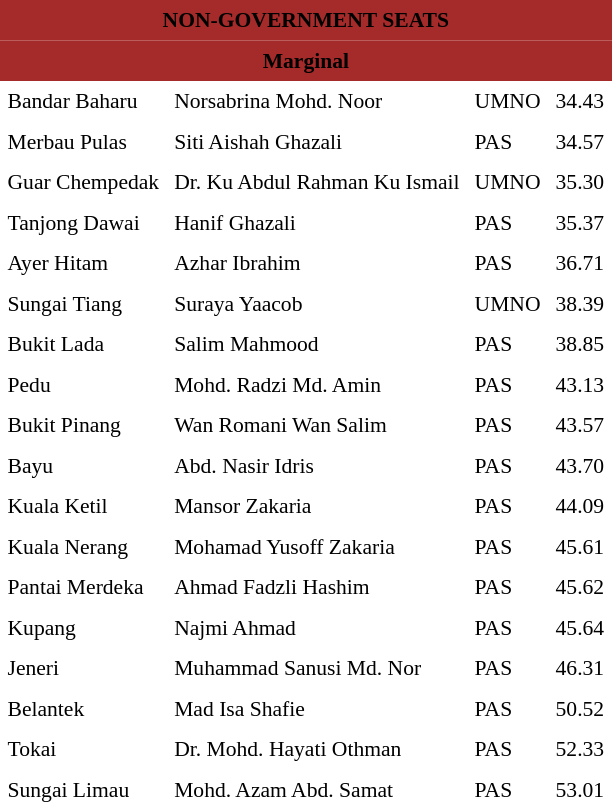<table class="toccolours" cellpadding="5" cellspacing="0" style="float:left; margin-right:.5em; margin-top:.4em; font-size:90%;">
<tr>
<td colspan="4"  style="text-align:center; background:brown;"><span><strong>NON-GOVERNMENT SEATS</strong></span></td>
</tr>
<tr>
<td colspan="4"  style="text-align:center; background:brown;"><span><strong>Marginal</strong></span></td>
</tr>
<tr>
<td>Bandar Baharu</td>
<td>Norsabrina Mohd. Noor</td>
<td>UMNO</td>
<td style="text-align:center;">34.43</td>
</tr>
<tr>
<td>Merbau Pulas</td>
<td>Siti Aishah Ghazali</td>
<td>PAS</td>
<td style="text-align:center;">34.57</td>
</tr>
<tr>
<td>Guar Chempedak</td>
<td>Dr. Ku Abdul Rahman Ku Ismail</td>
<td>UMNO</td>
<td style="text-align:center;">35.30</td>
</tr>
<tr>
<td>Tanjong Dawai</td>
<td>Hanif Ghazali</td>
<td>PAS</td>
<td style="text-align:center;">35.37</td>
</tr>
<tr>
<td>Ayer Hitam</td>
<td>Azhar Ibrahim</td>
<td>PAS</td>
<td style="text-align:center;">36.71</td>
</tr>
<tr>
<td>Sungai Tiang</td>
<td>Suraya Yaacob</td>
<td>UMNO</td>
<td style="text-align:center;">38.39</td>
</tr>
<tr>
<td>Bukit Lada</td>
<td>Salim Mahmood</td>
<td>PAS</td>
<td style="text-align:center;">38.85</td>
</tr>
<tr>
<td>Pedu</td>
<td>Mohd. Radzi Md. Amin</td>
<td>PAS</td>
<td style="text-align:center;">43.13</td>
</tr>
<tr>
<td>Bukit Pinang</td>
<td>Wan Romani Wan Salim</td>
<td>PAS</td>
<td style="text-align:center;">43.57</td>
</tr>
<tr>
<td>Bayu</td>
<td>Abd. Nasir Idris</td>
<td>PAS</td>
<td style="text-align:center;">43.70</td>
</tr>
<tr>
<td>Kuala Ketil</td>
<td>Mansor Zakaria</td>
<td>PAS</td>
<td style="text-align:center;">44.09</td>
</tr>
<tr>
<td>Kuala Nerang</td>
<td>Mohamad Yusoff Zakaria</td>
<td>PAS</td>
<td style="text-align:center;">45.61</td>
</tr>
<tr>
<td>Pantai Merdeka</td>
<td>Ahmad Fadzli Hashim</td>
<td>PAS</td>
<td style="text-align:center;">45.62</td>
</tr>
<tr>
<td>Kupang</td>
<td>Najmi Ahmad</td>
<td>PAS</td>
<td style="text-align:center;">45.64</td>
</tr>
<tr>
<td>Jeneri</td>
<td>Muhammad Sanusi Md. Nor</td>
<td>PAS</td>
<td style="text-align:center;">46.31</td>
</tr>
<tr>
<td>Belantek</td>
<td>Mad Isa Shafie</td>
<td>PAS</td>
<td style="text-align:center;">50.52</td>
</tr>
<tr>
<td>Tokai</td>
<td>Dr. Mohd. Hayati Othman</td>
<td>PAS</td>
<td style="text-align:center;">52.33</td>
</tr>
<tr>
<td>Sungai Limau</td>
<td>Mohd. Azam Abd. Samat</td>
<td>PAS</td>
<td style="text-align:center;">53.01</td>
</tr>
</table>
